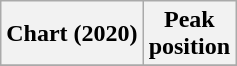<table class="wikitable plainrowheaders" style="text-align:center">
<tr>
<th scope="col">Chart (2020)</th>
<th scope="col">Peak<br>position</th>
</tr>
<tr>
</tr>
</table>
